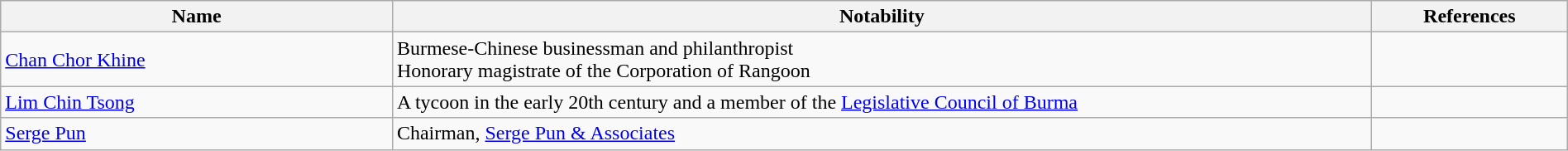<table width=100% class="wikitable">
<tr>
<th width=20%>Name</th>
<th width=50%>Notability</th>
<th width=10%>References</th>
</tr>
<tr>
<td><a href='#'>Chan Chor Khine</a></td>
<td>Burmese-Chinese businessman and philanthropist<br>Honorary magistrate of the Corporation of Rangoon</td>
<td></td>
</tr>
<tr>
<td><a href='#'>Lim Chin Tsong</a></td>
<td>A tycoon in the early 20th century and a member of the <a href='#'>Legislative Council of Burma</a></td>
<td></td>
</tr>
<tr>
<td><a href='#'>Serge Pun</a></td>
<td>Chairman, <a href='#'>Serge Pun & Associates</a></td>
<td></td>
</tr>
</table>
